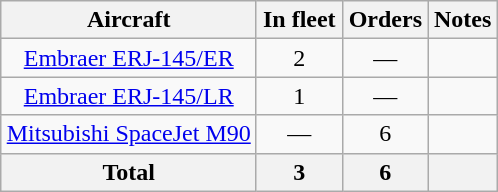<table class="wikitable" style="border-collapse:collapse;text-align:center;margin:auto;">
<tr>
<th>Aircraft</th>
<th width="50pt">In fleet</th>
<th width="50pt">Orders</th>
<th>Notes</th>
</tr>
<tr>
<td><a href='#'>Embraer ERJ-145/ER</a></td>
<td>2</td>
<td>—</td>
<td></td>
</tr>
<tr>
<td><a href='#'>Embraer ERJ-145/LR</a></td>
<td>1</td>
<td>—</td>
<td></td>
</tr>
<tr>
<td><a href='#'>Mitsubishi SpaceJet M90</a></td>
<td>—</td>
<td>6</td>
<td></td>
</tr>
<tr>
<th>Total</th>
<th>3</th>
<th>6</th>
<th></th>
</tr>
</table>
